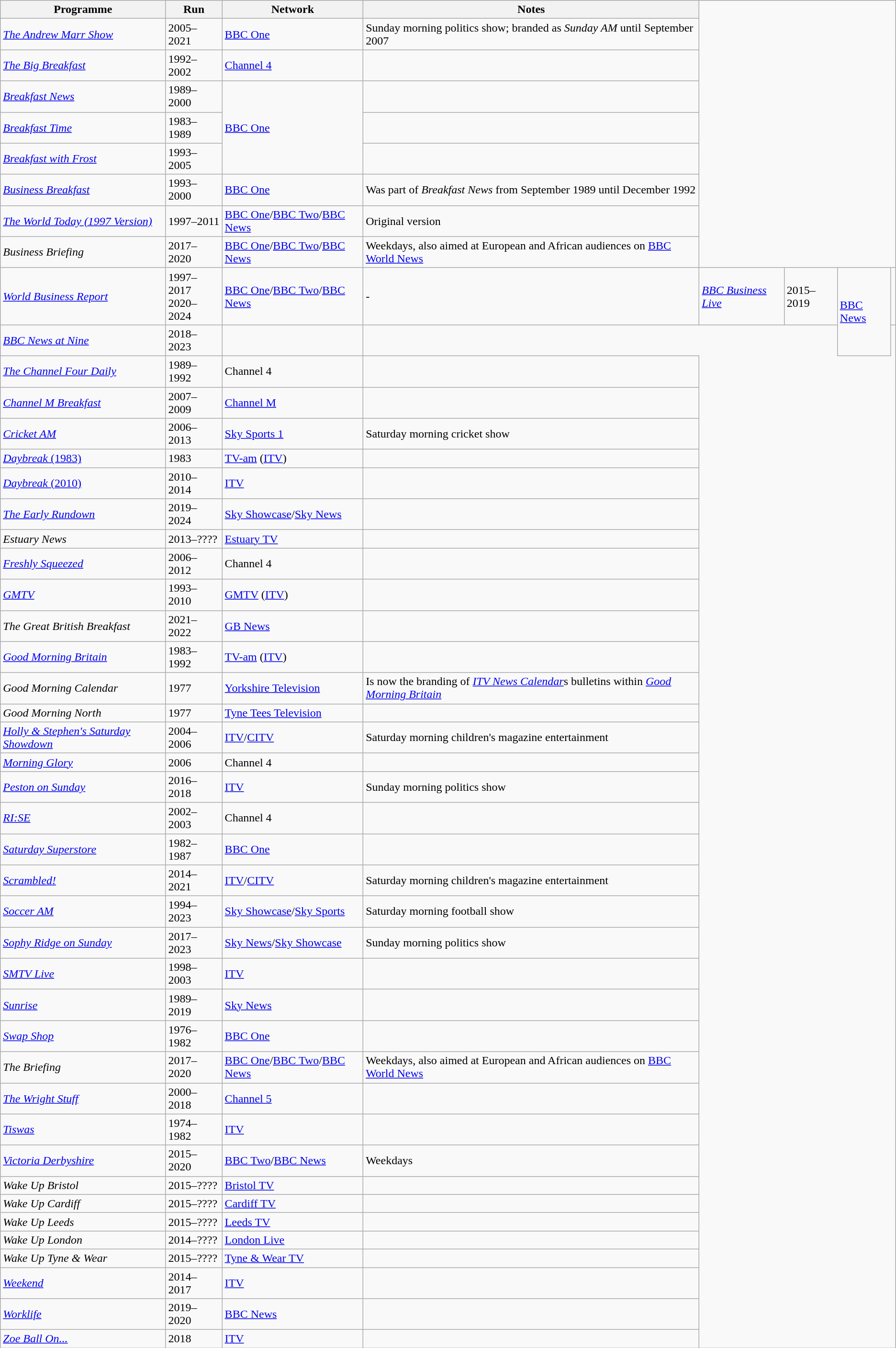<table class="wikitable">
<tr>
<th>Programme</th>
<th>Run</th>
<th>Network</th>
<th>Notes</th>
</tr>
<tr>
<td><em><a href='#'>The Andrew Marr Show</a></em></td>
<td>2005–2021</td>
<td><a href='#'>BBC One</a></td>
<td>Sunday morning politics show; branded as <em>Sunday AM</em> until September 2007</td>
</tr>
<tr>
<td><em><a href='#'>The Big Breakfast</a></em></td>
<td>1992–2002</td>
<td><a href='#'>Channel 4</a></td>
<td></td>
</tr>
<tr>
<td><em><a href='#'>Breakfast News</a></em></td>
<td>1989–2000</td>
<td rowspan="3"><a href='#'>BBC One</a></td>
<td></td>
</tr>
<tr>
<td><em><a href='#'>Breakfast Time</a></em></td>
<td>1983–1989</td>
<td></td>
</tr>
<tr>
<td><em><a href='#'>Breakfast with Frost</a></em></td>
<td>1993–2005</td>
<td></td>
</tr>
<tr>
<td><em><a href='#'>Business Breakfast</a></em></td>
<td>1993–2000</td>
<td><a href='#'>BBC One</a></td>
<td>Was part of <em>Breakfast News</em> from September 1989 until December 1992</td>
</tr>
<tr>
<td><em><a href='#'>The World Today (1997 Version)</a></em></td>
<td>1997–2011</td>
<td><a href='#'>BBC One</a>/<a href='#'>BBC Two</a>/<a href='#'>BBC News</a></td>
<td>Original version</td>
</tr>
<tr>
<td><em>Business Briefing</em></td>
<td>2017–2020</td>
<td><a href='#'>BBC One</a>/<a href='#'>BBC Two</a>/<a href='#'>BBC News</a></td>
<td> Weekdays, also aimed at European and African audiences on <a href='#'>BBC World News</a></td>
</tr>
<tr>
<td><em><a href='#'>World Business Report</a></em></td>
<td>1997–2017<br>2020–2024</td>
<td><a href='#'>BBC One</a>/<a href='#'>BBC Two</a>/<a href='#'>BBC News</a></td>
<td>-</td>
<td><em><a href='#'>BBC Business Live</a></em></td>
<td>2015–2019</td>
<td rowspan="2"><a href='#'>BBC News</a></td>
<td></td>
</tr>
<tr>
<td><em><a href='#'>BBC News at Nine</a></em></td>
<td>2018–2023</td>
<td></td>
</tr>
<tr>
<td><em><a href='#'>The Channel Four Daily</a></em></td>
<td>1989–1992</td>
<td>Channel 4</td>
<td></td>
</tr>
<tr>
<td><em><a href='#'>Channel M Breakfast</a></em></td>
<td>2007–2009</td>
<td><a href='#'>Channel M</a></td>
<td></td>
</tr>
<tr>
<td><em><a href='#'>Cricket AM</a></em></td>
<td>2006–2013</td>
<td><a href='#'>Sky Sports 1</a></td>
<td>Saturday morning cricket show</td>
</tr>
<tr>
<td><a href='#'><em>Daybreak</em> (1983)</a></td>
<td>1983</td>
<td><a href='#'>TV-am</a> (<a href='#'>ITV</a>)</td>
<td></td>
</tr>
<tr>
<td><a href='#'><em>Daybreak</em> (2010)</a></td>
<td>2010–2014</td>
<td><a href='#'>ITV</a></td>
<td></td>
</tr>
<tr>
<td><em><a href='#'>The Early Rundown</a></em></td>
<td>2019–2024</td>
<td><a href='#'>Sky Showcase</a>/<a href='#'>Sky News</a></td>
<td></td>
</tr>
<tr>
<td><em>Estuary News</em></td>
<td>2013–????</td>
<td><a href='#'>Estuary TV</a></td>
<td></td>
</tr>
<tr>
<td><em><a href='#'>Freshly Squeezed</a></em></td>
<td>2006–2012</td>
<td>Channel 4</td>
<td></td>
</tr>
<tr>
<td><em><a href='#'>GMTV</a></em></td>
<td>1993–2010</td>
<td><a href='#'>GMTV</a> (<a href='#'>ITV</a>)</td>
<td></td>
</tr>
<tr>
<td><em>The Great British Breakfast</em></td>
<td>2021–2022</td>
<td><a href='#'>GB News</a></td>
<td></td>
</tr>
<tr>
<td><em><a href='#'>Good Morning Britain</a></em></td>
<td>1983–1992</td>
<td><a href='#'>TV-am</a> (<a href='#'>ITV</a>)</td>
<td></td>
</tr>
<tr>
<td><em>Good Morning Calendar</em></td>
<td>1977</td>
<td><a href='#'>Yorkshire Television</a></td>
<td>Is now the branding of <em><a href='#'>ITV News Calendar</a></em>s bulletins within <em><a href='#'>Good Morning Britain</a></em></td>
</tr>
<tr>
<td><em>Good Morning North</em></td>
<td>1977</td>
<td><a href='#'>Tyne Tees Television</a></td>
<td></td>
</tr>
<tr>
<td><em><a href='#'>Holly & Stephen's Saturday Showdown</a></em></td>
<td>2004–2006</td>
<td><a href='#'>ITV</a>/<a href='#'>CITV</a></td>
<td>Saturday morning children's magazine entertainment</td>
</tr>
<tr>
<td><em><a href='#'>Morning Glory</a></em></td>
<td>2006</td>
<td>Channel 4</td>
<td></td>
</tr>
<tr>
<td><em><a href='#'>Peston on Sunday</a></em></td>
<td>2016–2018</td>
<td><a href='#'>ITV</a></td>
<td>Sunday morning politics show</td>
</tr>
<tr>
<td><em><a href='#'>RI:SE</a></em></td>
<td>2002–2003</td>
<td>Channel 4</td>
<td></td>
</tr>
<tr>
<td><em><a href='#'>Saturday Superstore</a></em></td>
<td>1982–1987</td>
<td><a href='#'>BBC One</a></td>
<td></td>
</tr>
<tr>
<td><em><a href='#'>Scrambled!</a></em></td>
<td>2014–2021</td>
<td><a href='#'>ITV</a>/<a href='#'>CITV</a></td>
<td>Saturday morning children's magazine entertainment</td>
</tr>
<tr>
<td><em><a href='#'>Soccer AM</a></em></td>
<td>1994–2023</td>
<td><a href='#'>Sky Showcase</a>/<a href='#'>Sky Sports</a></td>
<td>Saturday morning football show</td>
</tr>
<tr>
<td><em><a href='#'>Sophy Ridge on Sunday</a></em></td>
<td>2017–2023</td>
<td><a href='#'>Sky News</a>/<a href='#'>Sky Showcase</a></td>
<td>Sunday morning politics show</td>
</tr>
<tr>
<td><em><a href='#'>SMTV Live</a></em></td>
<td>1998–2003</td>
<td><a href='#'>ITV</a></td>
<td></td>
</tr>
<tr>
<td><em><a href='#'>Sunrise</a></em></td>
<td>1989–2019</td>
<td><a href='#'>Sky News</a></td>
<td></td>
</tr>
<tr>
<td><em><a href='#'>Swap Shop</a></em></td>
<td>1976–1982</td>
<td><a href='#'>BBC One</a></td>
<td></td>
</tr>
<tr>
<td><em>The Briefing</em></td>
<td>2017–2020</td>
<td><a href='#'>BBC One</a>/<a href='#'>BBC Two</a>/<a href='#'>BBC News</a></td>
<td> Weekdays, also aimed at European and African audiences on <a href='#'>BBC World News</a></td>
</tr>
<tr>
<td><em><a href='#'>The Wright Stuff</a></em></td>
<td>2000–2018</td>
<td><a href='#'>Channel 5</a></td>
<td></td>
</tr>
<tr>
<td><em><a href='#'>Tiswas</a></em></td>
<td>1974–1982</td>
<td><a href='#'>ITV</a></td>
<td></td>
</tr>
<tr>
<td><em><a href='#'>Victoria Derbyshire</a></em></td>
<td>2015–2020</td>
<td><a href='#'>BBC Two</a>/<a href='#'>BBC News</a></td>
<td>Weekdays</td>
</tr>
<tr>
<td><em>Wake Up Bristol</em></td>
<td>2015–????</td>
<td><a href='#'>Bristol TV</a></td>
<td></td>
</tr>
<tr>
<td><em>Wake Up Cardiff</em></td>
<td>2015–????</td>
<td><a href='#'>Cardiff TV</a></td>
<td></td>
</tr>
<tr>
<td><em>Wake Up Leeds</em></td>
<td>2015–????</td>
<td><a href='#'>Leeds TV</a></td>
<td></td>
</tr>
<tr>
<td><em>Wake Up London</em></td>
<td>2014–????</td>
<td><a href='#'>London Live</a></td>
<td></td>
</tr>
<tr>
<td><em>Wake Up Tyne & Wear</em></td>
<td>2015–????</td>
<td><a href='#'>Tyne & Wear TV</a></td>
<td></td>
</tr>
<tr>
<td><em><a href='#'>Weekend</a></em></td>
<td>2014–2017</td>
<td><a href='#'>ITV</a></td>
<td></td>
</tr>
<tr>
<td><em><a href='#'>Worklife</a></em></td>
<td>2019–2020</td>
<td><a href='#'>BBC News</a></td>
<td></td>
</tr>
<tr>
<td><em><a href='#'>Zoe Ball On...</a></em></td>
<td>2018</td>
<td><a href='#'>ITV</a></td>
<td></td>
</tr>
</table>
